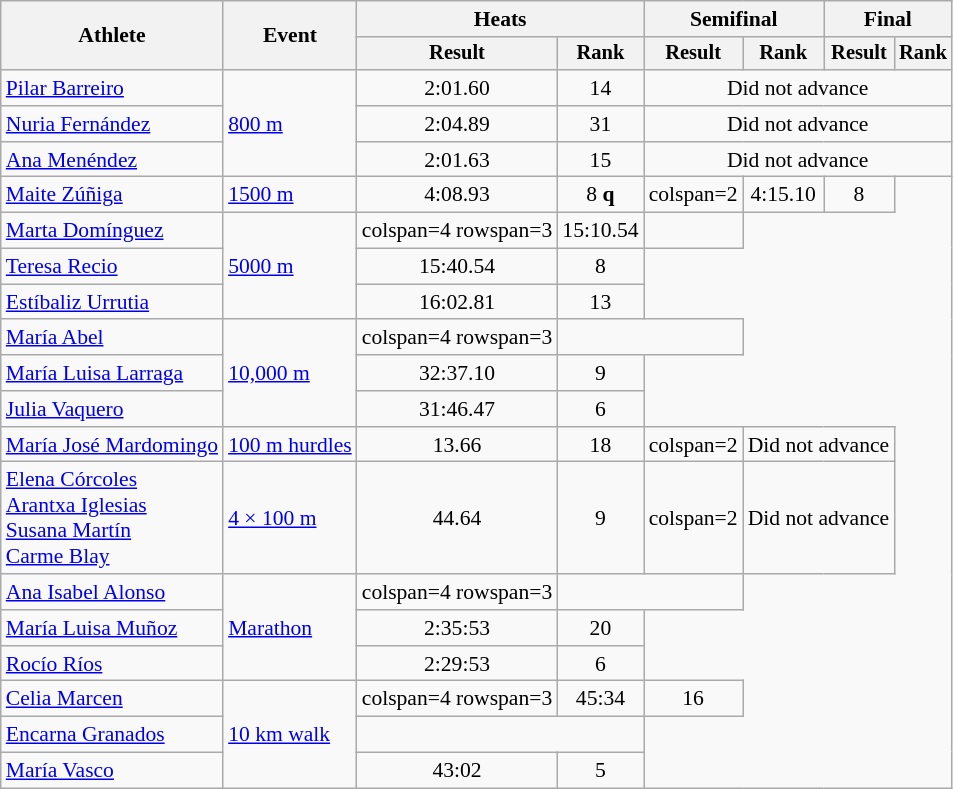<table class="wikitable" style="font-size:90%">
<tr>
<th rowspan="2">Athlete</th>
<th rowspan="2">Event</th>
<th colspan="2">Heats</th>
<th colspan="2">Semifinal</th>
<th colspan="2">Final</th>
</tr>
<tr style="font-size:95%">
<th>Result</th>
<th>Rank</th>
<th>Result</th>
<th>Rank</th>
<th>Result</th>
<th>Rank</th>
</tr>
<tr align=center>
<td align=left><a href='#'>Pilar Barreiro</a></td>
<td align=left rowspan=3><a href='#'>800 m</a></td>
<td>2:01.60</td>
<td>14</td>
<td colspan=4>Did not advance</td>
</tr>
<tr align=center>
<td align=left><a href='#'>Nuria Fernández</a></td>
<td>2:04.89</td>
<td>31</td>
<td colspan=4>Did not advance</td>
</tr>
<tr align=center>
<td align=left><a href='#'>Ana Menéndez</a></td>
<td>2:01.63</td>
<td>15</td>
<td colspan=4>Did not advance</td>
</tr>
<tr align=center>
<td align=left><a href='#'>Maite Zúñiga</a></td>
<td align=left><a href='#'>1500 m</a></td>
<td>4:08.93</td>
<td>8 <strong>q</strong></td>
<td>colspan=2 </td>
<td>4:15.10</td>
<td>8</td>
</tr>
<tr align=center>
<td align=left><a href='#'>Marta Domínguez</a></td>
<td align=left rowspan=3><a href='#'>5000 m</a></td>
<td>colspan=4 rowspan=3 </td>
<td>15:10.54</td>
<td></td>
</tr>
<tr align=center>
<td align=left><a href='#'>Teresa Recio</a></td>
<td>15:40.54</td>
<td>8</td>
</tr>
<tr align=center>
<td align=left><a href='#'>Estíbaliz Urrutia</a></td>
<td>16:02.81</td>
<td>13</td>
</tr>
<tr align=center>
<td align=left><a href='#'>María Abel</a></td>
<td align=left rowspan=3><a href='#'>10,000 m</a></td>
<td>colspan=4 rowspan=3 </td>
<td colspan=2></td>
</tr>
<tr align=center>
<td align=left><a href='#'>María Luisa Larraga</a></td>
<td>32:37.10</td>
<td>9</td>
</tr>
<tr align=center>
<td align=left><a href='#'>Julia Vaquero</a></td>
<td>31:46.47</td>
<td>6</td>
</tr>
<tr align=center>
<td align=left><a href='#'>María José Mardomingo</a></td>
<td align=left><a href='#'>100 m hurdles</a></td>
<td>13.66</td>
<td>18</td>
<td>colspan=2 </td>
<td colspan=2>Did not advance</td>
</tr>
<tr align=center>
<td align=left><a href='#'>Elena Córcoles</a><br><a href='#'>Arantxa Iglesias</a><br><a href='#'>Susana Martín</a><br><a href='#'>Carme Blay</a></td>
<td align=left><a href='#'>4 × 100 m</a></td>
<td>44.64</td>
<td>9</td>
<td>colspan=2 </td>
<td colspan=2>Did not advance</td>
</tr>
<tr align=center>
<td align=left><a href='#'>Ana Isabel Alonso</a></td>
<td align=left rowspan=3><a href='#'>Marathon</a></td>
<td>colspan=4 rowspan=3 </td>
<td colspan=2></td>
</tr>
<tr align=center>
<td align=left><a href='#'>María Luisa Muñoz</a></td>
<td>2:35:53</td>
<td>20</td>
</tr>
<tr align=center>
<td align=left><a href='#'>Rocío Ríos</a></td>
<td>2:29:53</td>
<td>6</td>
</tr>
<tr align=center>
<td align=left><a href='#'>Celia Marcen</a></td>
<td align=left rowspan=3><a href='#'>10 km walk</a></td>
<td>colspan=4 rowspan=3 </td>
<td>45:34</td>
<td>16</td>
</tr>
<tr align=center>
<td align=left><a href='#'>Encarna Granados</a></td>
<td colspan=2></td>
</tr>
<tr align=center>
<td align=left><a href='#'>María Vasco</a></td>
<td>43:02 <strong></strong></td>
<td>5</td>
</tr>
</table>
